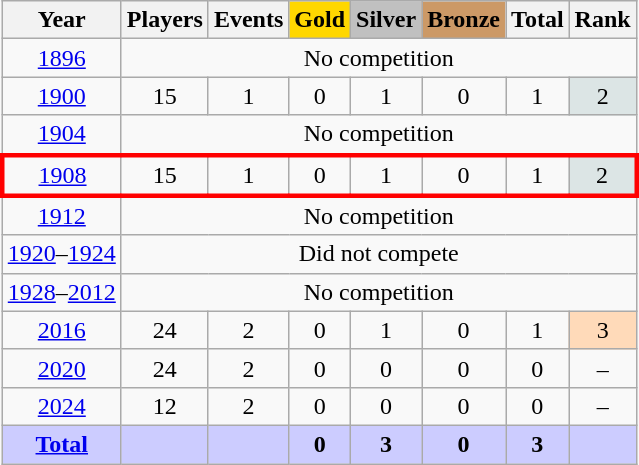<table class="wikitable sortable collapsible collapsed">
<tr>
<th>Year</th>
<th>Players</th>
<th>Events</th>
<th style="text-align:center; background-color:gold;"><strong>Gold</strong></th>
<th style="text-align:center; background-color:silver;"><strong>Silver</strong></th>
<th style="text-align:center; background-color:#c96;"><strong>Bronze</strong></th>
<th>Total</th>
<th>Rank</th>
</tr>
<tr style="text-align:center">
<td><a href='#'>1896</a></td>
<td colspan=7>No competition</td>
</tr>
<tr style="text-align:center">
<td><a href='#'>1900</a></td>
<td>15</td>
<td>1</td>
<td>0</td>
<td>1</td>
<td>0</td>
<td>1</td>
<td style="background-color:#dce5e5">2</td>
</tr>
<tr style="text-align:center">
<td><a href='#'>1904</a></td>
<td colspan=7>No competition</td>
</tr>
<tr style="text-align:center;border: 3px solid red">
<td><a href='#'>1908</a></td>
<td>15</td>
<td>1</td>
<td>0</td>
<td>1</td>
<td>0</td>
<td>1</td>
<td style="background-color:#dce5e5">2</td>
</tr>
<tr style="text-align:center">
<td><a href='#'>1912</a></td>
<td colspan=7>No competition</td>
</tr>
<tr style="text-align:center">
<td><a href='#'>1920</a>–<a href='#'>1924</a></td>
<td colspan=7>Did not compete</td>
</tr>
<tr style="text-align:center">
<td><a href='#'>1928</a>–<a href='#'>2012</a></td>
<td colspan=7>No competition</td>
</tr>
<tr style="text-align:center">
<td><a href='#'>2016</a></td>
<td>24</td>
<td>2</td>
<td>0</td>
<td>1</td>
<td>0</td>
<td>1</td>
<td style="background-color:#ffdab9">3</td>
</tr>
<tr style="text-align:center">
<td><a href='#'>2020</a></td>
<td>24</td>
<td>2</td>
<td>0</td>
<td>0</td>
<td>0</td>
<td>0</td>
<td>–</td>
</tr>
<tr style="text-align:center">
<td><a href='#'>2024</a></td>
<td>12</td>
<td>2</td>
<td>0</td>
<td>0</td>
<td>0</td>
<td>0</td>
<td>–</td>
</tr>
<tr style="text-align:center; background-color:#ccf;">
<td><strong><a href='#'>Total</a></strong></td>
<td></td>
<td></td>
<td><strong>0</strong></td>
<td><strong>3</strong></td>
<td><strong>0</strong></td>
<td><strong>3</strong></td>
<td></td>
</tr>
</table>
